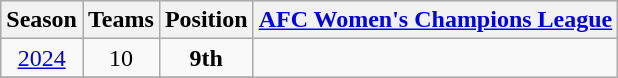<table class="wikitable" style="text-align:center">
<tr style="background:#efefef;">
<th>Season</th>
<th>Teams</th>
<th>Position</th>
<th><a href='#'>AFC Women's Champions League</a></th>
</tr>
<tr>
<td><a href='#'>2024</a></td>
<td>10</td>
<td><strong>9th</strong></td>
</tr>
<tr>
</tr>
</table>
